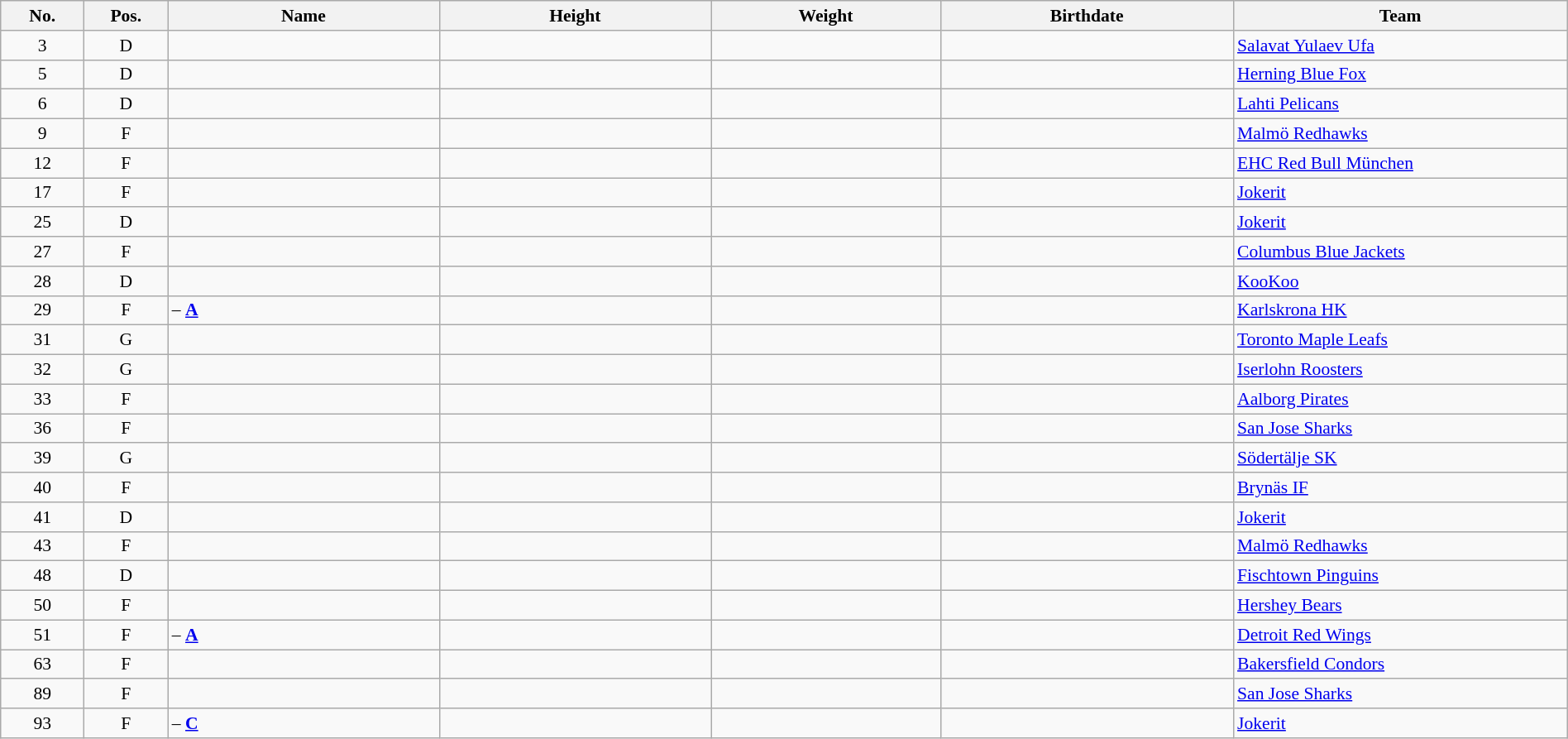<table width="100%" class="wikitable sortable" style="font-size: 90%; text-align: center;">
<tr>
<th style="width:  4%;">No.</th>
<th style="width:  4%;">Pos.</th>
<th style="width: 13%;">Name</th>
<th style="width: 13%;">Height</th>
<th style="width: 11%;">Weight</th>
<th style="width: 14%;">Birthdate</th>
<th style="width: 16%;">Team</th>
</tr>
<tr>
<td>3</td>
<td>D</td>
<td align=left></td>
<td></td>
<td></td>
<td></td>
<td style="text-align:left;"> <a href='#'>Salavat Yulaev Ufa</a></td>
</tr>
<tr>
<td>5</td>
<td>D</td>
<td align=left></td>
<td></td>
<td></td>
<td></td>
<td style="text-align:left;"> <a href='#'>Herning Blue Fox</a></td>
</tr>
<tr>
<td>6</td>
<td>D</td>
<td align=left></td>
<td></td>
<td></td>
<td></td>
<td style="text-align:left;"> <a href='#'>Lahti Pelicans</a></td>
</tr>
<tr>
<td>9</td>
<td>F</td>
<td align=left></td>
<td></td>
<td></td>
<td></td>
<td style="text-align:left;"> <a href='#'>Malmö Redhawks</a></td>
</tr>
<tr>
<td>12</td>
<td>F</td>
<td align=left></td>
<td></td>
<td></td>
<td></td>
<td style="text-align:left;"> <a href='#'>EHC Red Bull München</a></td>
</tr>
<tr>
<td>17</td>
<td>F</td>
<td align=left></td>
<td></td>
<td></td>
<td></td>
<td style="text-align:left;"> <a href='#'>Jokerit</a></td>
</tr>
<tr>
<td>25</td>
<td>D</td>
<td align=left></td>
<td></td>
<td></td>
<td></td>
<td style="text-align:left;"> <a href='#'>Jokerit</a></td>
</tr>
<tr>
<td>27</td>
<td>F</td>
<td align=left></td>
<td></td>
<td></td>
<td></td>
<td style="text-align:left;"> <a href='#'>Columbus Blue Jackets</a></td>
</tr>
<tr>
<td>28</td>
<td>D</td>
<td align=left></td>
<td></td>
<td></td>
<td></td>
<td style="text-align:left;"> <a href='#'>KooKoo</a></td>
</tr>
<tr>
<td>29</td>
<td>F</td>
<td align=left> – <strong><a href='#'>A</a></strong></td>
<td></td>
<td></td>
<td></td>
<td style="text-align:left;"> <a href='#'>Karlskrona HK</a></td>
</tr>
<tr>
<td>31</td>
<td>G</td>
<td align=left></td>
<td></td>
<td></td>
<td></td>
<td style="text-align:left;"> <a href='#'>Toronto Maple Leafs</a></td>
</tr>
<tr>
<td>32</td>
<td>G</td>
<td align=left></td>
<td></td>
<td></td>
<td></td>
<td style="text-align:left;"> <a href='#'>Iserlohn Roosters</a></td>
</tr>
<tr>
<td>33</td>
<td>F</td>
<td align=left></td>
<td></td>
<td></td>
<td></td>
<td style="text-align:left;"> <a href='#'>Aalborg Pirates</a></td>
</tr>
<tr>
<td>36</td>
<td>F</td>
<td align=left></td>
<td></td>
<td></td>
<td></td>
<td style="text-align:left;"> <a href='#'>San Jose Sharks</a></td>
</tr>
<tr>
<td>39</td>
<td>G</td>
<td align=left></td>
<td></td>
<td></td>
<td></td>
<td style="text-align:left;"> <a href='#'>Södertälje SK</a></td>
</tr>
<tr>
<td>40</td>
<td>F</td>
<td align=left></td>
<td></td>
<td></td>
<td></td>
<td style="text-align:left;"> <a href='#'>Brynäs IF</a></td>
</tr>
<tr>
<td>41</td>
<td>D</td>
<td align=left></td>
<td></td>
<td></td>
<td></td>
<td style="text-align:left;"> <a href='#'>Jokerit</a></td>
</tr>
<tr>
<td>43</td>
<td>F</td>
<td align=left></td>
<td></td>
<td></td>
<td></td>
<td style="text-align:left;"> <a href='#'>Malmö Redhawks</a></td>
</tr>
<tr>
<td>48</td>
<td>D</td>
<td align=left></td>
<td></td>
<td></td>
<td></td>
<td style="text-align:left;"> <a href='#'>Fischtown Pinguins</a></td>
</tr>
<tr>
<td>50</td>
<td>F</td>
<td align=left></td>
<td></td>
<td></td>
<td></td>
<td style="text-align:left;"> <a href='#'>Hershey Bears</a></td>
</tr>
<tr>
<td>51</td>
<td>F</td>
<td align=left> – <strong><a href='#'>A</a></strong></td>
<td></td>
<td></td>
<td></td>
<td style="text-align:left;"> <a href='#'>Detroit Red Wings</a></td>
</tr>
<tr>
<td>63</td>
<td>F</td>
<td align=left></td>
<td></td>
<td></td>
<td></td>
<td style="text-align:left;"> <a href='#'>Bakersfield Condors</a></td>
</tr>
<tr>
<td>89</td>
<td>F</td>
<td align=left></td>
<td></td>
<td></td>
<td></td>
<td style="text-align:left;"> <a href='#'>San Jose Sharks</a></td>
</tr>
<tr>
<td>93</td>
<td>F</td>
<td align=left> – <strong><a href='#'>C</a></strong></td>
<td></td>
<td></td>
<td></td>
<td style="text-align:left;"> <a href='#'>Jokerit</a></td>
</tr>
</table>
